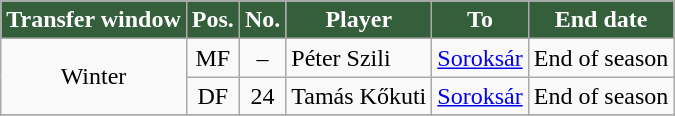<table class="wikitable plainrowheaders sortable">
<tr>
<th style="background-color:#355E3B;color:white">Transfer window</th>
<th style="background-color:#355E3B;color:white">Pos.</th>
<th style="background-color:#355E3B;color:white">No.</th>
<th style="background-color:#355E3B;color:white">Player</th>
<th style="background-color:#355E3B;color:white">To</th>
<th style="background-color:#355E3B;color:white">End date</th>
</tr>
<tr>
<td rowspan="2" style="text-align:center;">Winter</td>
<td style=text-align:center;>MF</td>
<td style=text-align:center;>–</td>
<td style=text-align:left;> Péter Szili</td>
<td style=text-align:left;><a href='#'>Soroksár</a></td>
<td style=text-align:center;>End of season</td>
</tr>
<tr>
<td style=text-align:center;>DF</td>
<td style=text-align:center;>24</td>
<td style=text-align:left;> Tamás Kőkuti</td>
<td style=text-align:left;><a href='#'>Soroksár</a></td>
<td style=text-align:center;>End of season</td>
</tr>
<tr>
</tr>
</table>
